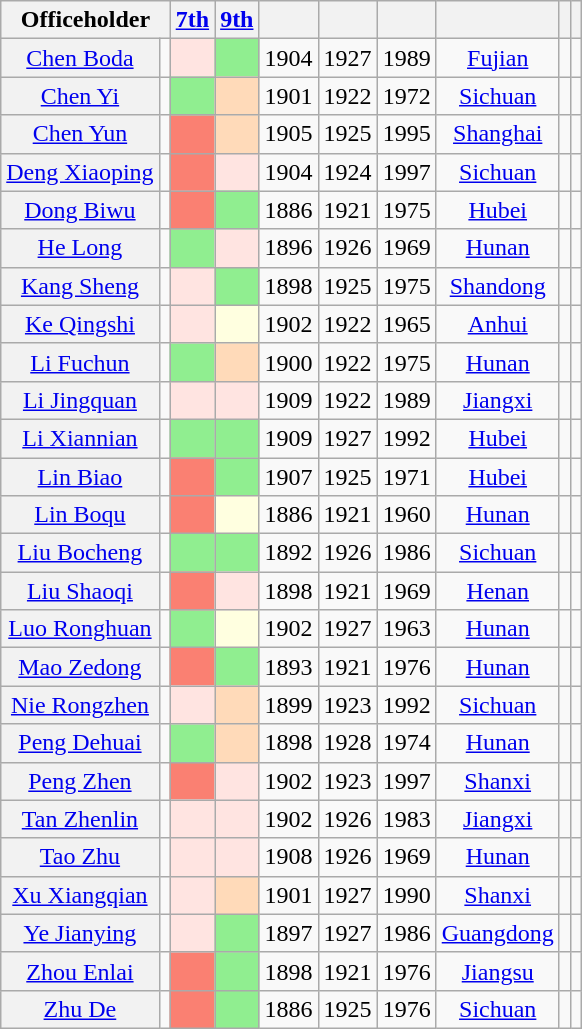<table class="wikitable sortable" style=text-align:center>
<tr>
<th scope=col colspan="2">Officeholder</th>
<th scope=col><a href='#'>7th</a></th>
<th scope=col><a href='#'>9th</a></th>
<th scope=col></th>
<th scope=col></th>
<th scope=col></th>
<th scope=col></th>
<th scope=col></th>
<th scope=col class="unsortable"></th>
</tr>
<tr>
<th align="center" scope="row" style="font-weight:normal;"><a href='#'>Chen Boda</a></th>
<td></td>
<td bgcolor = MistyRose></td>
<td bgcolor = LightGreen></td>
<td>1904</td>
<td>1927</td>
<td>1989</td>
<td><a href='#'>Fujian</a></td>
<td></td>
<td></td>
</tr>
<tr>
<th align="center" scope="row" style="font-weight:normal;"><a href='#'>Chen Yi</a></th>
<td></td>
<td bgcolor = LightGreen></td>
<td bgcolor = PeachPuff></td>
<td>1901</td>
<td>1922</td>
<td>1972</td>
<td><a href='#'>Sichuan</a></td>
<td></td>
<td></td>
</tr>
<tr>
<th align="center" scope="row" style="font-weight:normal;"><a href='#'>Chen Yun</a></th>
<td></td>
<td bgcolor = Salmon></td>
<td bgcolor = PeachPuff></td>
<td>1905</td>
<td>1925</td>
<td>1995</td>
<td><a href='#'>Shanghai</a></td>
<td></td>
<td></td>
</tr>
<tr>
<th align="center" scope="row" style="font-weight:normal;"><a href='#'>Deng Xiaoping</a></th>
<td></td>
<td bgcolor = Salmon></td>
<td bgcolor = MistyRose></td>
<td>1904</td>
<td>1924</td>
<td>1997</td>
<td><a href='#'>Sichuan</a></td>
<td></td>
<td></td>
</tr>
<tr>
<th align="center" scope="row" style="font-weight:normal;"><a href='#'>Dong Biwu</a></th>
<td></td>
<td bgcolor = Salmon></td>
<td bgcolor = LightGreen></td>
<td>1886</td>
<td>1921</td>
<td>1975</td>
<td><a href='#'>Hubei</a></td>
<td></td>
<td></td>
</tr>
<tr>
<th align="center" scope="row" style="font-weight:normal;"><a href='#'>He Long</a></th>
<td></td>
<td bgcolor = LightGreen></td>
<td bgcolor = MistyRose></td>
<td>1896</td>
<td>1926</td>
<td>1969</td>
<td><a href='#'>Hunan</a></td>
<td></td>
<td></td>
</tr>
<tr>
<th align="center" scope="row" style="font-weight:normal;"><a href='#'>Kang Sheng</a></th>
<td></td>
<td bgcolor = MistyRose></td>
<td bgcolor = LightGreen></td>
<td>1898</td>
<td>1925</td>
<td>1975</td>
<td><a href='#'>Shandong</a></td>
<td></td>
<td></td>
</tr>
<tr>
<th align="center" scope="row" style="font-weight:normal;"><a href='#'>Ke Qingshi</a></th>
<td></td>
<td bgcolor = MistyRose></td>
<td bgcolor = LightYellow></td>
<td>1902</td>
<td>1922</td>
<td>1965</td>
<td><a href='#'>Anhui</a></td>
<td></td>
<td></td>
</tr>
<tr>
<th align="center" scope="row" style="font-weight:normal;"><a href='#'>Li Fuchun</a></th>
<td></td>
<td bgcolor = LightGreen></td>
<td bgcolor = PeachPuff></td>
<td>1900</td>
<td>1922</td>
<td>1975</td>
<td><a href='#'>Hunan</a></td>
<td></td>
<td></td>
</tr>
<tr>
<th align="center" scope="row" style="font-weight:normal;"><a href='#'>Li Jingquan</a></th>
<td></td>
<td bgcolor = MistyRose></td>
<td bgcolor = MistyRose></td>
<td>1909</td>
<td>1922</td>
<td>1989</td>
<td><a href='#'>Jiangxi</a></td>
<td></td>
<td></td>
</tr>
<tr>
<th align="center" scope="row" style="font-weight:normal;"><a href='#'>Li Xiannian</a></th>
<td></td>
<td bgcolor = LightGreen></td>
<td bgcolor = LightGreen></td>
<td>1909</td>
<td>1927</td>
<td>1992</td>
<td><a href='#'>Hubei</a></td>
<td></td>
<td></td>
</tr>
<tr>
<th align="center" scope="row" style="font-weight:normal;"><a href='#'>Lin Biao</a></th>
<td></td>
<td bgcolor = Salmon></td>
<td bgcolor = LightGreen></td>
<td>1907</td>
<td>1925</td>
<td>1971</td>
<td><a href='#'>Hubei</a></td>
<td></td>
<td></td>
</tr>
<tr>
<th align="center" scope="row" style="font-weight:normal;"><a href='#'>Lin Boqu</a></th>
<td></td>
<td bgcolor = Salmon></td>
<td bgcolor = LightYellow></td>
<td>1886</td>
<td>1921</td>
<td>1960</td>
<td><a href='#'>Hunan</a></td>
<td></td>
<td></td>
</tr>
<tr>
<th align="center" scope="row" style="font-weight:normal;"><a href='#'>Liu Bocheng</a></th>
<td></td>
<td bgcolor = LightGreen></td>
<td bgcolor = LightGreen></td>
<td>1892</td>
<td>1926</td>
<td>1986</td>
<td><a href='#'>Sichuan</a></td>
<td></td>
<td></td>
</tr>
<tr>
<th align="center" scope="row" style="font-weight:normal;"><a href='#'>Liu Shaoqi</a></th>
<td></td>
<td bgcolor = Salmon></td>
<td bgcolor = MistyRose></td>
<td>1898</td>
<td>1921</td>
<td>1969</td>
<td><a href='#'>Henan</a></td>
<td></td>
<td></td>
</tr>
<tr>
<th align="center" scope="row" style="font-weight:normal;"><a href='#'>Luo Ronghuan</a></th>
<td></td>
<td bgcolor = LightGreen></td>
<td bgcolor = LightYellow></td>
<td>1902</td>
<td>1927</td>
<td>1963</td>
<td><a href='#'>Hunan</a></td>
<td></td>
<td></td>
</tr>
<tr>
<th align="center" scope="row" style="font-weight:normal;"><a href='#'>Mao Zedong</a></th>
<td></td>
<td bgcolor = Salmon></td>
<td bgcolor = LightGreen></td>
<td>1893</td>
<td>1921</td>
<td>1976</td>
<td><a href='#'>Hunan</a></td>
<td></td>
<td></td>
</tr>
<tr>
<th align="center" scope="row" style="font-weight:normal;"><a href='#'>Nie Rongzhen</a></th>
<td></td>
<td bgcolor = MistyRose></td>
<td bgcolor = PeachPuff></td>
<td>1899</td>
<td>1923</td>
<td>1992</td>
<td><a href='#'>Sichuan</a></td>
<td></td>
<td></td>
</tr>
<tr>
<th align="center" scope="row" style="font-weight:normal;"><a href='#'>Peng Dehuai</a></th>
<td></td>
<td bgcolor = LightGreen></td>
<td bgcolor = PeachPuff></td>
<td>1898</td>
<td>1928</td>
<td>1974</td>
<td><a href='#'>Hunan</a></td>
<td></td>
<td></td>
</tr>
<tr>
<th align="center" scope="row" style="font-weight:normal;"><a href='#'>Peng Zhen</a></th>
<td></td>
<td bgcolor = Salmon></td>
<td bgcolor = MistyRose></td>
<td>1902</td>
<td>1923</td>
<td>1997</td>
<td><a href='#'>Shanxi</a></td>
<td></td>
<td></td>
</tr>
<tr>
<th align="center" scope="row" style="font-weight:normal;"><a href='#'>Tan Zhenlin</a></th>
<td></td>
<td bgcolor = MistyRose></td>
<td bgcolor = MistyRose></td>
<td>1902</td>
<td>1926</td>
<td>1983</td>
<td><a href='#'>Jiangxi</a></td>
<td></td>
<td></td>
</tr>
<tr>
<th align="center" scope="row" style="font-weight:normal;"><a href='#'>Tao Zhu</a></th>
<td></td>
<td bgcolor = MistyRose></td>
<td bgcolor = MistyRose></td>
<td>1908</td>
<td>1926</td>
<td>1969</td>
<td><a href='#'>Hunan</a></td>
<td></td>
<td></td>
</tr>
<tr>
<th align="center" scope="row" style="font-weight:normal;"><a href='#'>Xu Xiangqian</a></th>
<td></td>
<td bgcolor = MistyRose></td>
<td bgcolor = PeachPuff></td>
<td>1901</td>
<td>1927</td>
<td>1990</td>
<td><a href='#'>Shanxi</a></td>
<td></td>
<td></td>
</tr>
<tr>
<th align="center" scope="row" style="font-weight:normal;"><a href='#'>Ye Jianying</a></th>
<td></td>
<td bgcolor = MistyRose></td>
<td bgcolor = LightGreen></td>
<td>1897</td>
<td>1927</td>
<td>1986</td>
<td><a href='#'>Guangdong</a></td>
<td></td>
<td></td>
</tr>
<tr>
<th align="center" scope="row" style="font-weight:normal;"><a href='#'>Zhou Enlai</a></th>
<td></td>
<td bgcolor = Salmon></td>
<td bgcolor = LightGreen></td>
<td>1898</td>
<td>1921</td>
<td>1976</td>
<td><a href='#'>Jiangsu</a></td>
<td></td>
<td></td>
</tr>
<tr>
<th align="center" scope="row" style="font-weight:normal;"><a href='#'>Zhu De</a></th>
<td></td>
<td bgcolor = Salmon></td>
<td bgcolor = LightGreen></td>
<td>1886</td>
<td>1925</td>
<td>1976</td>
<td><a href='#'>Sichuan</a></td>
<td></td>
<td></td>
</tr>
</table>
